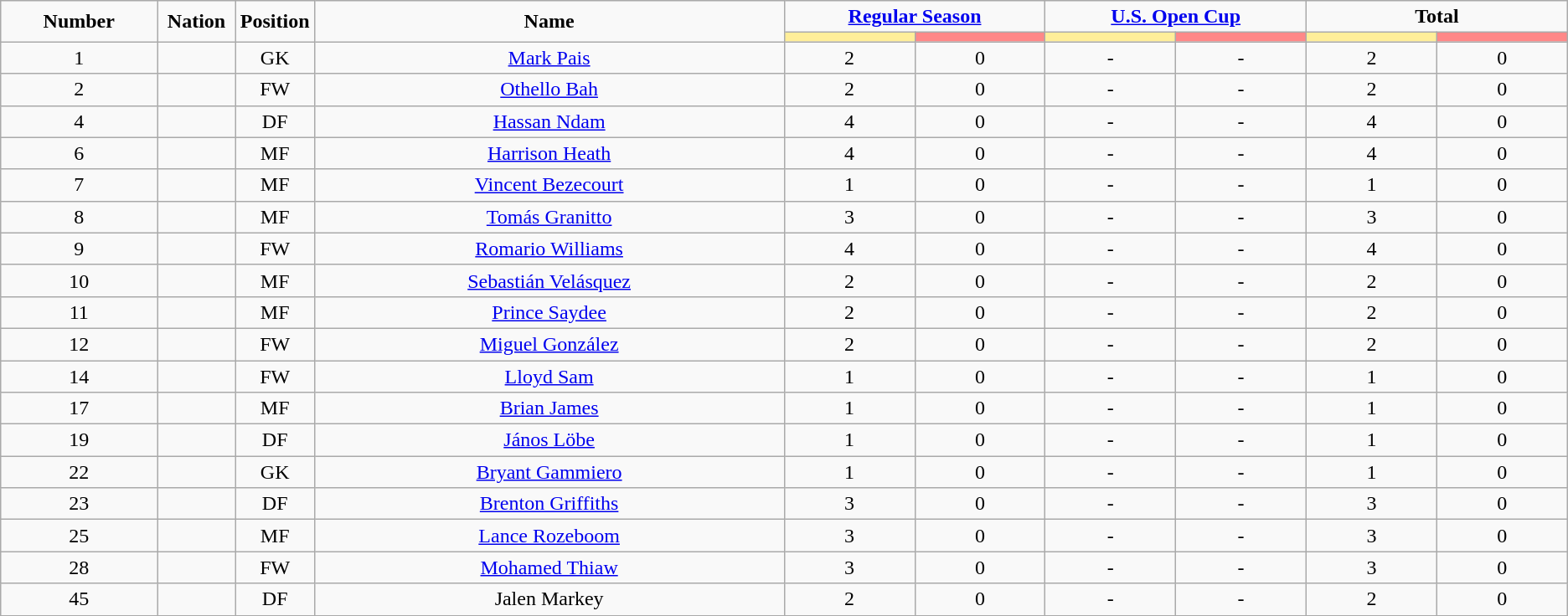<table class="wikitable" style="text-align:center;">
<tr>
<td rowspan="2"  style="width:10%; text-align:center;"><strong>Number</strong></td>
<td rowspan="2"  style="width:5%; text-align:center;"><strong>Nation</strong></td>
<td rowspan="2"  style="width:5%; text-align:center;"><strong>Position</strong></td>
<td rowspan="2"  style="width:30%; text-align:center;"><strong>Name</strong></td>
<td colspan="2" style="text-align:center;"><strong><a href='#'>Regular Season</a></strong></td>
<td colspan="2" style="text-align:center;"><strong><a href='#'>U.S. Open Cup</a></strong></td>
<td colspan="2" style="text-align:center;"><strong>Total</strong></td>
</tr>
<tr>
<th style="width:60px; background:#fe9;"></th>
<th style="width:60px; background:#ff8888;"></th>
<th style="width:60px; background:#fe9;"></th>
<th style="width:60px; background:#ff8888;"></th>
<th style="width:60px; background:#fe9;"></th>
<th style="width:60px; background:#ff8888;"></th>
</tr>
<tr>
<td>1</td>
<td></td>
<td>GK</td>
<td><a href='#'>Mark Pais</a></td>
<td>2</td>
<td>0</td>
<td>-</td>
<td>-</td>
<td>2</td>
<td>0</td>
</tr>
<tr>
<td>2</td>
<td></td>
<td>FW</td>
<td><a href='#'>Othello Bah</a></td>
<td>2</td>
<td>0</td>
<td>-</td>
<td>-</td>
<td>2</td>
<td>0</td>
</tr>
<tr>
<td>4</td>
<td></td>
<td>DF</td>
<td><a href='#'>Hassan Ndam</a></td>
<td>4</td>
<td>0</td>
<td>-</td>
<td>-</td>
<td>4</td>
<td>0</td>
</tr>
<tr>
<td>6</td>
<td></td>
<td>MF</td>
<td><a href='#'>Harrison Heath</a></td>
<td>4</td>
<td>0</td>
<td>-</td>
<td>-</td>
<td>4</td>
<td>0</td>
</tr>
<tr>
<td>7</td>
<td></td>
<td>MF</td>
<td><a href='#'>Vincent Bezecourt</a></td>
<td>1</td>
<td>0</td>
<td>-</td>
<td>-</td>
<td>1</td>
<td>0</td>
</tr>
<tr>
<td>8</td>
<td></td>
<td>MF</td>
<td><a href='#'>Tomás Granitto</a></td>
<td>3</td>
<td>0</td>
<td>-</td>
<td>-</td>
<td>3</td>
<td>0</td>
</tr>
<tr>
<td>9</td>
<td></td>
<td>FW</td>
<td><a href='#'>Romario Williams</a></td>
<td>4</td>
<td>0</td>
<td>-</td>
<td>-</td>
<td>4</td>
<td>0</td>
</tr>
<tr>
<td>10</td>
<td></td>
<td>MF</td>
<td><a href='#'>Sebastián Velásquez</a></td>
<td>2</td>
<td>0</td>
<td>-</td>
<td>-</td>
<td>2</td>
<td>0</td>
</tr>
<tr>
<td>11</td>
<td></td>
<td>MF</td>
<td><a href='#'>Prince Saydee</a></td>
<td>2</td>
<td>0</td>
<td>-</td>
<td>-</td>
<td>2</td>
<td>0</td>
</tr>
<tr>
<td>12</td>
<td></td>
<td>FW</td>
<td><a href='#'>Miguel González</a></td>
<td>2</td>
<td>0</td>
<td>-</td>
<td>-</td>
<td>2</td>
<td>0</td>
</tr>
<tr>
<td>14</td>
<td></td>
<td>FW</td>
<td><a href='#'>Lloyd Sam</a></td>
<td>1</td>
<td>0</td>
<td>-</td>
<td>-</td>
<td>1</td>
<td>0</td>
</tr>
<tr>
<td>17</td>
<td></td>
<td>MF</td>
<td><a href='#'>Brian James</a></td>
<td>1</td>
<td>0</td>
<td>-</td>
<td>-</td>
<td>1</td>
<td>0</td>
</tr>
<tr>
<td>19</td>
<td></td>
<td>DF</td>
<td><a href='#'>János Löbe</a></td>
<td>1</td>
<td>0</td>
<td>-</td>
<td>-</td>
<td>1</td>
<td>0</td>
</tr>
<tr>
<td>22</td>
<td></td>
<td>GK</td>
<td><a href='#'>Bryant Gammiero</a></td>
<td>1</td>
<td>0</td>
<td>-</td>
<td>-</td>
<td>1</td>
<td>0</td>
</tr>
<tr>
<td>23</td>
<td></td>
<td>DF</td>
<td><a href='#'>Brenton Griffiths</a></td>
<td>3</td>
<td>0</td>
<td>-</td>
<td>-</td>
<td>3</td>
<td>0</td>
</tr>
<tr>
<td>25</td>
<td></td>
<td>MF</td>
<td><a href='#'>Lance Rozeboom</a></td>
<td>3</td>
<td>0</td>
<td>-</td>
<td>-</td>
<td>3</td>
<td>0</td>
</tr>
<tr>
<td>28</td>
<td></td>
<td>FW</td>
<td><a href='#'>Mohamed Thiaw</a></td>
<td>3</td>
<td>0</td>
<td>-</td>
<td>-</td>
<td>3</td>
<td>0</td>
</tr>
<tr>
<td>45</td>
<td></td>
<td>DF</td>
<td>Jalen Markey</td>
<td>2</td>
<td>0</td>
<td>-</td>
<td>-</td>
<td>2</td>
<td>0</td>
</tr>
<tr>
</tr>
</table>
